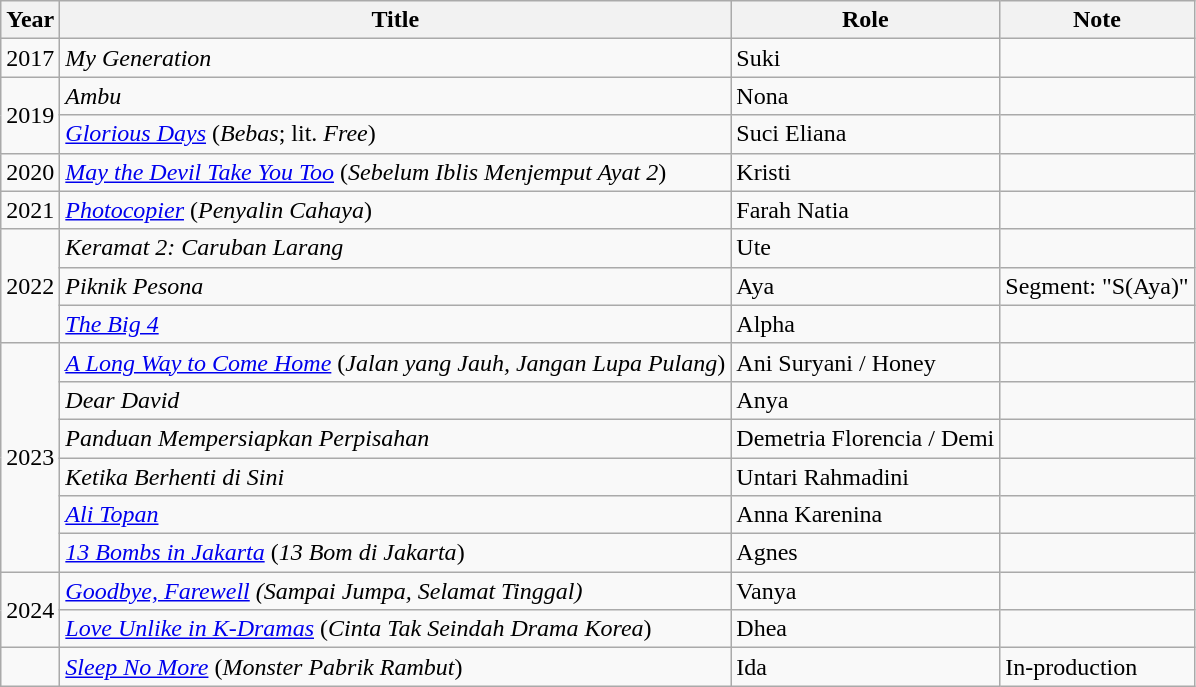<table class="wikitable">
<tr>
<th>Year</th>
<th>Title</th>
<th>Role</th>
<th>Note</th>
</tr>
<tr>
<td>2017</td>
<td><em>My Generation</em></td>
<td>Suki</td>
<td></td>
</tr>
<tr>
<td rowspan="2">2019</td>
<td><em>Ambu</em></td>
<td>Nona</td>
<td></td>
</tr>
<tr>
<td><em><a href='#'>Glorious Days</a></em> (<em>Bebas</em>; lit. <em>Free</em>)</td>
<td>Suci Eliana</td>
<td></td>
</tr>
<tr>
<td>2020</td>
<td><em><a href='#'>May the Devil Take You Too</a></em> (<em>Sebelum Iblis Menjemput Ayat 2</em>)</td>
<td>Kristi</td>
<td></td>
</tr>
<tr>
<td>2021</td>
<td><em><a href='#'>Photocopier</a></em> (<em>Penyalin Cahaya</em>)</td>
<td>Farah Natia</td>
<td></td>
</tr>
<tr>
<td rowspan="3">2022</td>
<td><em>Keramat 2: Caruban Larang</em></td>
<td>Ute</td>
<td></td>
</tr>
<tr>
<td><em>Piknik Pesona</em></td>
<td>Aya</td>
<td>Segment: "S(Aya)"</td>
</tr>
<tr>
<td><em><a href='#'>The Big 4</a></em></td>
<td>Alpha</td>
<td></td>
</tr>
<tr>
<td rowspan="6">2023</td>
<td><em><a href='#'>A Long Way to Come Home</a></em> (<em>Jalan yang Jauh, Jangan Lupa Pulang</em>)</td>
<td>Ani Suryani / Honey</td>
<td></td>
</tr>
<tr>
<td><em>Dear David</em></td>
<td>Anya</td>
<td></td>
</tr>
<tr>
<td><em>Panduan Mempersiapkan Perpisahan</em></td>
<td>Demetria Florencia / Demi</td>
<td></td>
</tr>
<tr>
<td><em>Ketika Berhenti di Sini</em></td>
<td>Untari Rahmadini</td>
<td></td>
</tr>
<tr>
<td><em><a href='#'>Ali Topan</a></em></td>
<td>Anna Karenina</td>
<td></td>
</tr>
<tr>
<td><em><a href='#'>13 Bombs in Jakarta</a></em> (<em>13 Bom di Jakarta</em>)</td>
<td>Agnes</td>
<td></td>
</tr>
<tr>
<td rowspan="2">2024</td>
<td><em><a href='#'>Goodbye, Farewell</a> (Sampai Jumpa, Selamat Tinggal)</em></td>
<td>Vanya</td>
<td></td>
</tr>
<tr>
<td><em><a href='#'>Love Unlike in K-Dramas</a></em> (<em>Cinta Tak Seindah Drama Korea</em>)</td>
<td>Dhea</td>
<td></td>
</tr>
<tr>
<td></td>
<td><em><a href='#'>Sleep No More</a></em> (<em>Monster Pabrik Rambut</em>)</td>
<td>Ida</td>
<td>In-production</td>
</tr>
</table>
